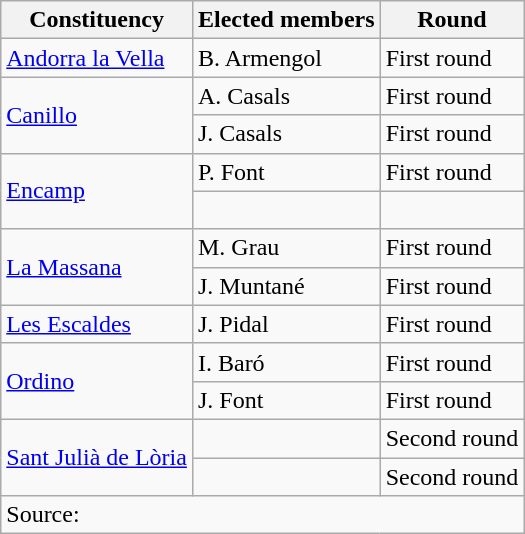<table class=wikitable>
<tr>
<th>Constituency</th>
<th>Elected members</th>
<th>Round</th>
</tr>
<tr>
<td><a href='#'>Andorra la Vella</a></td>
<td>B. Armengol</td>
<td>First round</td>
</tr>
<tr>
<td rowspan=2><a href='#'>Canillo</a></td>
<td>A. Casals</td>
<td>First round</td>
</tr>
<tr>
<td>J. Casals</td>
<td>First round</td>
</tr>
<tr>
<td rowspan=2><a href='#'>Encamp</a></td>
<td>P. Font</td>
<td>First round</td>
</tr>
<tr>
<td> </td>
<td></td>
</tr>
<tr>
<td rowspan=2><a href='#'>La Massana</a></td>
<td>M. Grau</td>
<td>First round</td>
</tr>
<tr>
<td>J. Muntané</td>
<td>First round</td>
</tr>
<tr>
<td><a href='#'>Les Escaldes</a></td>
<td>J. Pidal</td>
<td>First round</td>
</tr>
<tr>
<td rowspan=2><a href='#'>Ordino</a></td>
<td>I. Baró</td>
<td>First round</td>
</tr>
<tr>
<td>J. Font</td>
<td>First round</td>
</tr>
<tr>
<td rowspan=2><a href='#'>Sant Julià de Lòria</a></td>
<td></td>
<td>Second round</td>
</tr>
<tr>
<td></td>
<td>Second round</td>
</tr>
<tr>
<td colspan=3>Source: </td>
</tr>
</table>
